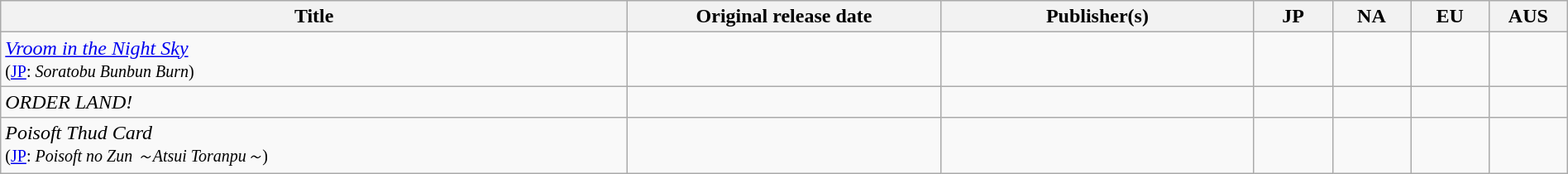<table class="wikitable sortable" style="width: 100%;">
<tr>
<th style="width:40%;">Title</th>
<th style="width:20%;">Original release date</th>
<th style="width:20%;">Publisher(s)</th>
<th style="width:5%;">JP</th>
<th style="width:5%;">NA</th>
<th style="width:5%;">EU</th>
<th style="width:5%;">AUS</th>
</tr>
<tr>
<td><em><a href='#'>Vroom in the Night Sky</a></em><br><small>(<a href='#'>JP</a>: <em>Soratobu Bunbun Burn</em>)</small></td>
<td></td>
<td></td>
<td></td>
<td></td>
<td></td>
<td></td>
</tr>
<tr>
<td><em>ORDER LAND!</em></td>
<td></td>
<td></td>
<td></td>
<td></td>
<td></td>
<td></td>
</tr>
<tr>
<td><em>Poisoft Thud Card</em><br><small>(<a href='#'>JP</a>: <em>Poisoft no Zun ～Atsui Toranpu～</em>)</small></td>
<td></td>
<td></td>
<td></td>
<td></td>
<td></td>
<td></td>
</tr>
</table>
